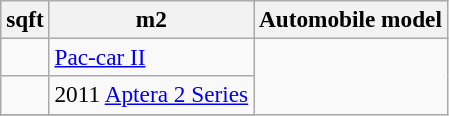<table class="wikitable sortable" style="font-size:97%;">
<tr>
<th> sqft</th>
<th> m2</th>
<th>Automobile model</th>
</tr>
<tr>
<td></td>
<td><a href='#'>Pac-car II</a></td>
</tr>
<tr>
<td></td>
<td>2011 <a href='#'>Aptera 2 Series</a></td>
</tr>
<tr>
</tr>
</table>
